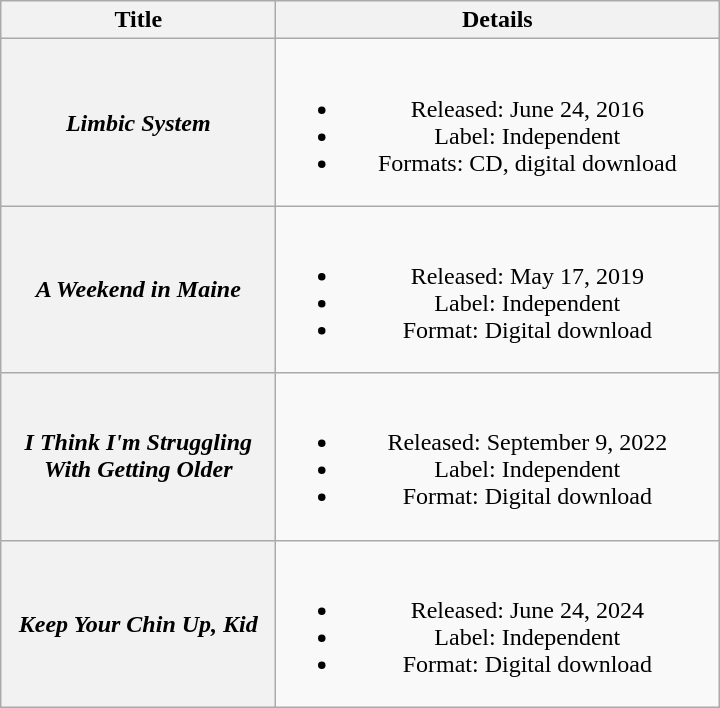<table class="wikitable plainrowheaders" style="text-align:center;">
<tr>
<th scope="col" style="width:11em;">Title</th>
<th scope="col" style="width:18em;">Details</th>
</tr>
<tr>
<th scope="row"><em>Limbic System</em></th>
<td><br><ul><li>Released: June 24, 2016</li><li>Label: Independent</li><li>Formats: CD, digital download</li></ul></td>
</tr>
<tr>
<th scope="row"><em>A Weekend in Maine</em></th>
<td><br><ul><li>Released: May 17, 2019</li><li>Label: Independent</li><li>Format: Digital download</li></ul></td>
</tr>
<tr>
<th scope="row"><em>I Think I'm Struggling With Getting Older</em></th>
<td><br><ul><li>Released: September 9, 2022</li><li>Label: Independent</li><li>Format: Digital download</li></ul></td>
</tr>
<tr>
<th><em>Keep Your Chin Up, Kid</em></th>
<td><br><ul><li>Released: June 24, 2024</li><li>Label: Independent</li><li>Format: Digital download</li></ul></td>
</tr>
</table>
